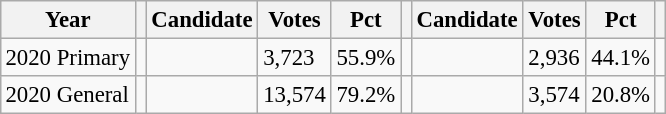<table class="wikitable" style="margin:0.5em ; font-size:95%">
<tr>
<th>Year</th>
<th></th>
<th>Candidate</th>
<th>Votes</th>
<th>Pct</th>
<th></th>
<th>Candidate</th>
<th>Votes</th>
<th>Pct</th>
<th></th>
</tr>
<tr>
<td>2020 Primary</td>
<td></td>
<td></td>
<td>3,723</td>
<td>55.9%</td>
<td></td>
<td></td>
<td>2,936</td>
<td>44.1%</td>
<td></td>
</tr>
<tr>
<td>2020 General</td>
<td></td>
<td></td>
<td>13,574</td>
<td>79.2%</td>
<td></td>
<td></td>
<td>3,574</td>
<td>20.8%</td>
<td></td>
</tr>
</table>
